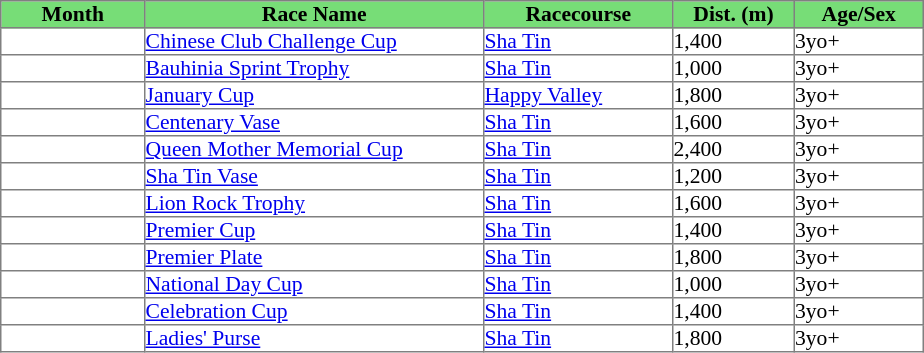<table class = "sortable" | border="1" cellpadding="0" style="border-collapse: collapse; font-size:90%">
<tr bgcolor="#77dd77" align="center">
<th>Month</th>
<th>Race Name</th>
<th>Racecourse</th>
<th>Dist. (m)</th>
<th>Age/Sex</th>
</tr>
<tr>
<td width=95px></td>
<td width=225px><a href='#'>Chinese Club Challenge Cup</a></td>
<td width=125px><a href='#'>Sha Tin</a></td>
<td width=80px>1,400</td>
<td width=85px>3yo+</td>
</tr>
<tr>
<td></td>
<td><a href='#'>Bauhinia Sprint Trophy</a></td>
<td><a href='#'>Sha Tin</a></td>
<td>1,000</td>
<td>3yo+</td>
</tr>
<tr>
<td></td>
<td><a href='#'>January Cup</a></td>
<td><a href='#'>Happy Valley</a></td>
<td>1,800</td>
<td>3yo+</td>
</tr>
<tr>
<td></td>
<td><a href='#'>Centenary Vase</a></td>
<td><a href='#'>Sha Tin</a></td>
<td>1,600</td>
<td>3yo+</td>
</tr>
<tr>
<td></td>
<td><a href='#'>Queen Mother Memorial Cup</a></td>
<td><a href='#'>Sha Tin</a></td>
<td>2,400</td>
<td>3yo+</td>
</tr>
<tr>
<td></td>
<td><a href='#'>Sha Tin Vase</a></td>
<td><a href='#'>Sha Tin</a></td>
<td>1,200</td>
<td>3yo+</td>
</tr>
<tr>
<td></td>
<td><a href='#'>Lion Rock Trophy</a></td>
<td><a href='#'>Sha Tin</a></td>
<td>1,600</td>
<td>3yo+</td>
</tr>
<tr>
<td></td>
<td><a href='#'>Premier Cup</a></td>
<td><a href='#'>Sha Tin</a></td>
<td>1,400</td>
<td>3yo+</td>
</tr>
<tr>
<td></td>
<td><a href='#'>Premier Plate</a></td>
<td><a href='#'>Sha Tin</a></td>
<td>1,800</td>
<td>3yo+</td>
</tr>
<tr>
<td></td>
<td><a href='#'>National Day Cup</a></td>
<td><a href='#'>Sha Tin</a></td>
<td>1,000</td>
<td>3yo+</td>
</tr>
<tr>
<td></td>
<td><a href='#'>Celebration Cup</a></td>
<td><a href='#'>Sha Tin</a></td>
<td>1,400</td>
<td>3yo+</td>
</tr>
<tr>
<td></td>
<td><a href='#'>Ladies' Purse</a></td>
<td><a href='#'>Sha Tin</a></td>
<td>1,800</td>
<td>3yo+</td>
</tr>
</table>
